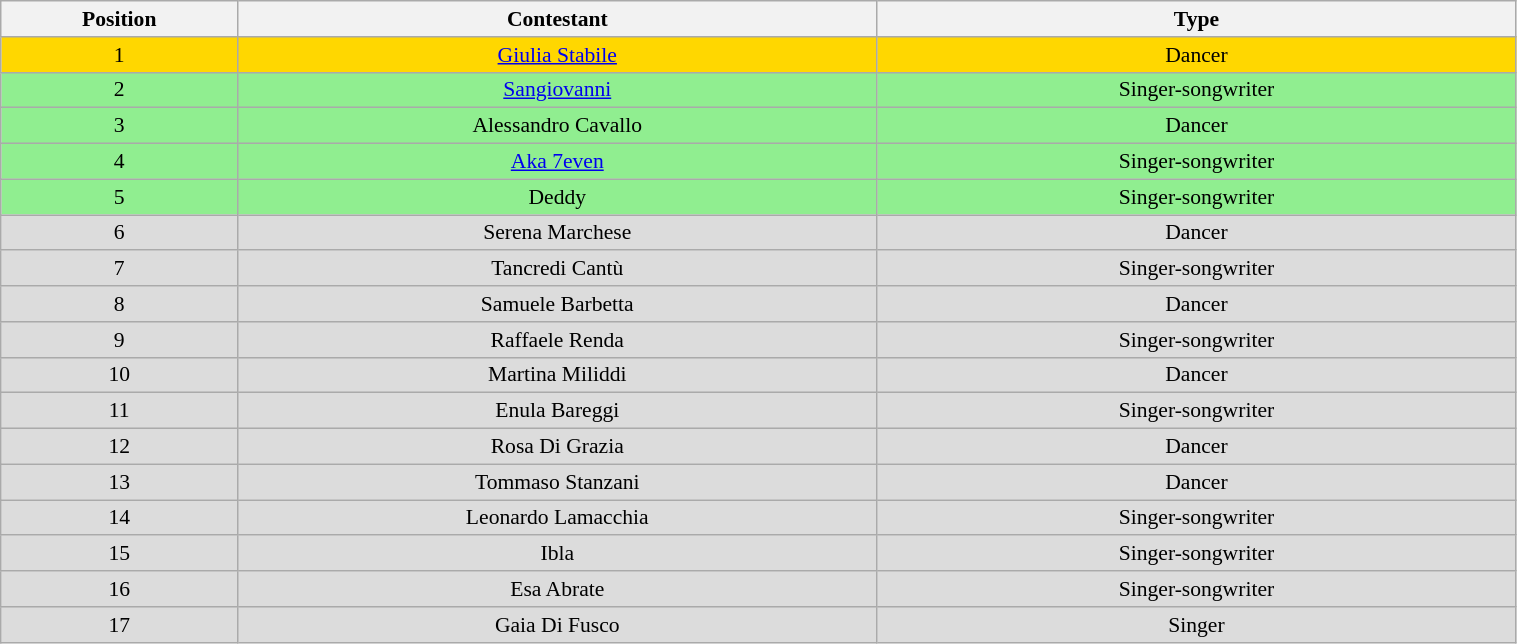<table class="wikitable" style="text-align:center; font-size:90%; border-collapse:collapse;" width=80%>
<tr>
<th width="4%">Position</th>
<th width="12%" align="center">Contestant</th>
<th width=12%>Type</th>
</tr>
<tr>
<td style="color:black; background:gold;">1</td>
<td style="color:black; background:gold;"><a href='#'>Giulia Stabile</a></td>
<td style="color:black; background:gold;">Dancer</td>
</tr>
<tr>
<td style="color:black; background:LightGreen;">2</td>
<td style="color:black; background:LightGreen;"><a href='#'>Sangiovanni</a></td>
<td style="color:black; background:LightGreen;">Singer-songwriter</td>
</tr>
<tr>
<td style="color:black; background:LightGreen;">3</td>
<td style="color:black; background:LightGreen;">Alessandro Cavallo</td>
<td style="color:black; background:LightGreen;">Dancer</td>
</tr>
<tr>
<td style="color:black; background:LightGreen;">4</td>
<td style="color:black; background:LightGreen;"><a href='#'>Aka 7even</a></td>
<td style="color:black; background:LightGreen;">Singer-songwriter</td>
</tr>
<tr>
<td style="color:black; background:LightGreen;">5</td>
<td style="color:black; background:LightGreen;">Deddy</td>
<td style="color:black; background:LightGreen;">Singer-songwriter</td>
</tr>
<tr>
<td style="background:#DCDCDC;">6</td>
<td style="background:#DCDCDC;">Serena Marchese</td>
<td style="background:#DCDCDC;">Dancer</td>
</tr>
<tr>
<td style="background:#DCDCDC;">7</td>
<td style="background:#DCDCDC;">Tancredi Cantù</td>
<td style="background:#DCDCDC;">Singer-songwriter</td>
</tr>
<tr>
<td style="background:#DCDCDC;">8</td>
<td style="background:#DCDCDC;">Samuele Barbetta</td>
<td style="background:#DCDCDC;">Dancer</td>
</tr>
<tr>
<td style="background:#DCDCDC;">9</td>
<td style="background:#DCDCDC;">Raffaele Renda</td>
<td style="background:#DCDCDC;">Singer-songwriter</td>
</tr>
<tr>
<td style="background:#DCDCDC;">10</td>
<td style="background:#DCDCDC;">Martina Miliddi</td>
<td style="background:#DCDCDC;">Dancer</td>
</tr>
<tr>
<td style="background:#DCDCDC;">11</td>
<td style="background:#DCDCDC;">Enula Bareggi</td>
<td style="background:#DCDCDC;">Singer-songwriter</td>
</tr>
<tr>
<td style="background:#DCDCDC;">12</td>
<td style="background:#DCDCDC;">Rosa Di Grazia</td>
<td style="background:#DCDCDC;">Dancer</td>
</tr>
<tr>
<td style="background:#DCDCDC;">13</td>
<td style="background:#DCDCDC;">Tommaso Stanzani</td>
<td style="background:#DCDCDC;">Dancer</td>
</tr>
<tr>
<td style="background:#DCDCDC;">14</td>
<td style="background:#DCDCDC;">Leonardo Lamacchia</td>
<td style="background:#DCDCDC;">Singer-songwriter</td>
</tr>
<tr>
<td style="background:#DCDCDC;">15</td>
<td style="background:#DCDCDC;">Ibla</td>
<td style="background:#DCDCDC;">Singer-songwriter</td>
</tr>
<tr>
<td style="background:#DCDCDC;">16</td>
<td style="background:#DCDCDC;">Esa Abrate</td>
<td style="background:#DCDCDC;">Singer-songwriter</td>
</tr>
<tr>
<td style="background:#DCDCDC;">17</td>
<td style="background:#DCDCDC;">Gaia Di Fusco</td>
<td style="background:#DCDCDC;">Singer</td>
</tr>
</table>
